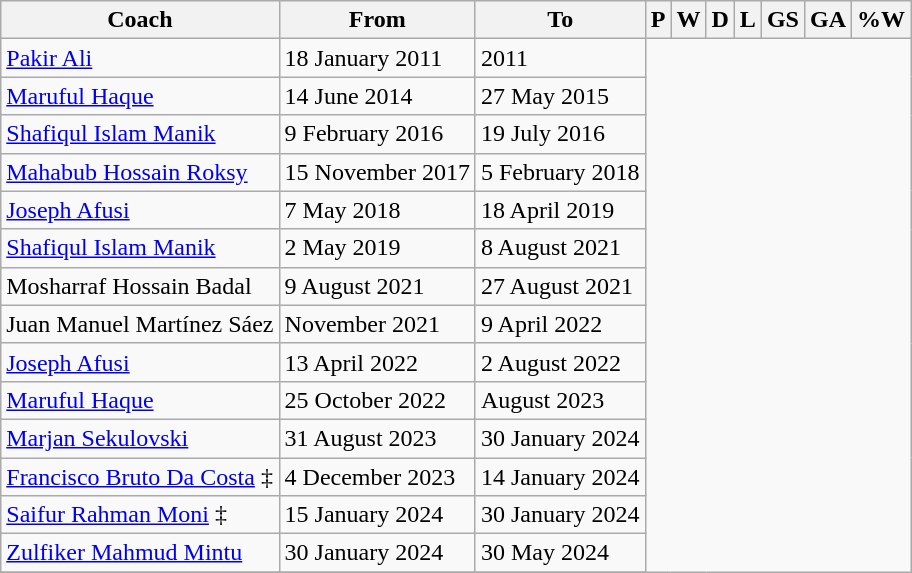<table class="wikitable sortable" style="text-align: center">
<tr>
<th>Coach</th>
<th class="unsortable">From</th>
<th class="unsortable">To</th>
<th abbr="1">P</th>
<th abbr="1">W</th>
<th abbr="0">D</th>
<th abbr="1">L</th>
<th abbr="2">GS</th>
<th abbr="4">GA</th>
<th abbr="50">%W</th>
</tr>
<tr>
<td align=left> <a href='#'>Pakir Ali</a></td>
<td align=left>18 January 2011</td>
<td align=left>2011<br></td>
</tr>
<tr>
<td align=left> <a href='#'>Maruful Haque</a></td>
<td align=left>14 June 2014</td>
<td align=left>27 May 2015<br></td>
</tr>
<tr>
<td align=left> <a href='#'>Shafiqul Islam Manik</a></td>
<td align=left>9 February 2016</td>
<td align=left>19 July 2016<br></td>
</tr>
<tr>
<td align=left> <a href='#'>Mahabub Hossain Roksy</a></td>
<td align=left>15 November 2017</td>
<td align=left>5 February 2018<br></td>
</tr>
<tr>
<td align=left> <a href='#'>Joseph Afusi</a></td>
<td align=left>7 May 2018</td>
<td align=left>18 April 2019<br></td>
</tr>
<tr>
<td align=left> <a href='#'>Shafiqul Islam Manik</a></td>
<td align=left>2 May 2019</td>
<td align=left>8 August 2021<br></td>
</tr>
<tr>
<td align=left> Mosharraf Hossain Badal</td>
<td align=left>9 August 2021</td>
<td align=left>27 August 2021<br></td>
</tr>
<tr>
<td align=left> Juan Manuel Martínez Sáez</td>
<td align=left>November 2021</td>
<td align=left>9 April 2022<br></td>
</tr>
<tr>
<td align=left> <a href='#'>Joseph Afusi</a></td>
<td align=left>13 April 2022</td>
<td align=left>2 August 2022<br></td>
</tr>
<tr>
<td align=left> <a href='#'>Maruful Haque</a></td>
<td align=left>25 October 2022</td>
<td align=left>August 2023<br></td>
</tr>
<tr>
<td align=left> <a href='#'>Marjan Sekulovski</a></td>
<td align=left>31 August 2023</td>
<td align=left>30 January 2024<br></td>
</tr>
<tr>
<td align=left> <a href='#'>Francisco Bruto Da Costa</a> ‡</td>
<td align=left>4 December 2023</td>
<td align=left>14 January 2024<br></td>
</tr>
<tr>
<td align=left> <a href='#'>Saifur Rahman Moni</a> ‡</td>
<td align=left>15 January 2024</td>
<td align=left>30 January 2024<br></td>
</tr>
<tr>
<td align=left> <a href='#'>Zulfiker Mahmud Mintu</a></td>
<td align=left>30 January 2024</td>
<td align=left>30 May 2024<br></td>
</tr>
<tr>
</tr>
</table>
